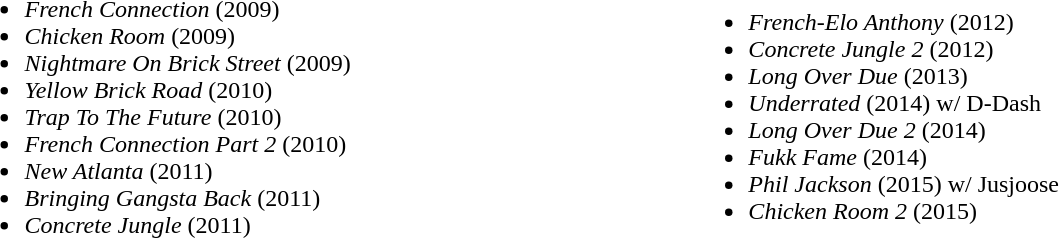<table width="75%">
<tr>
<td><br><ul><li><em>French Connection</em> (2009)</li><li><em>Chicken Room</em> (2009)</li><li><em>Nightmare On Brick Street</em> (2009)</li><li><em>Yellow Brick Road</em> (2010)</li><li><em>Trap To The Future</em> (2010)</li><li><em>French Connection Part 2</em> (2010)</li><li><em>New Atlanta</em> (2011)</li><li><em>Bringing Gangsta Back</em> (2011)</li><li><em>Concrete Jungle</em> (2011)</li></ul></td>
<td><br><ul><li><em>French-Elo Anthony</em> (2012)</li><li><em>Concrete Jungle 2</em> (2012)</li><li><em>Long Over Due</em> (2013)</li><li><em>Underrated</em> (2014) w/ D-Dash</li><li><em>Long Over Due 2</em> (2014)</li><li><em>Fukk Fame</em> (2014)</li><li><em>Phil Jackson</em> (2015) w/ Jusjoose</li><li><em>Chicken Room 2</em> (2015)</li></ul></td>
</tr>
</table>
